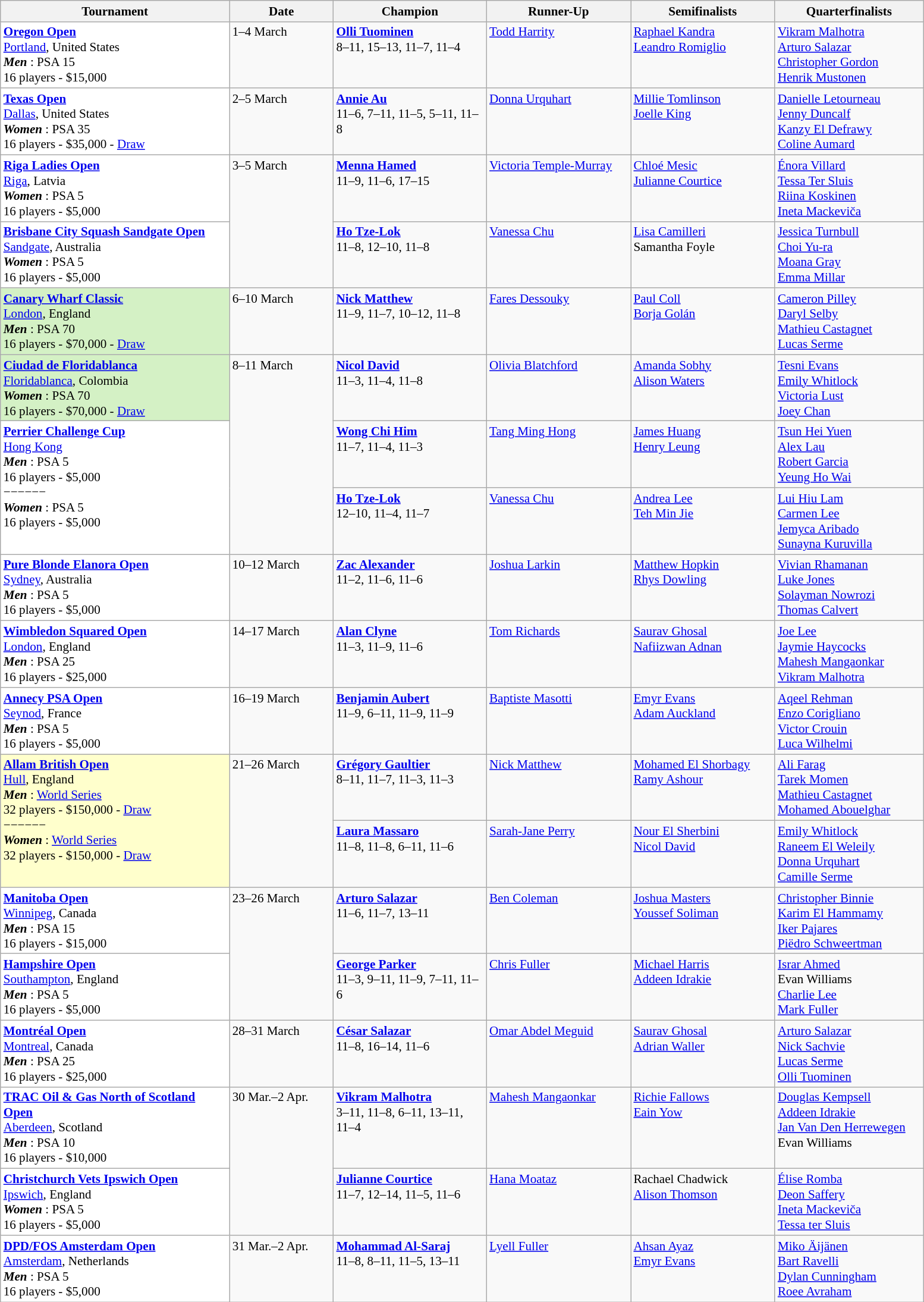<table class="wikitable" style="font-size:88%">
<tr>
<th width=250>Tournament</th>
<th width=110>Date</th>
<th width=165>Champion</th>
<th width=155>Runner-Up</th>
<th width=155>Semifinalists</th>
<th width=160>Quarterfinalists</th>
</tr>
<tr valign=top>
<td style="background:#fff;"><strong><a href='#'>Oregon Open</a></strong><br> <a href='#'>Portland</a>, United States<br><strong> <em>Men</em> </strong>: PSA 15<br>16 players - $15,000</td>
<td>1–4 March</td>
<td> <strong><a href='#'>Olli Tuominen</a></strong><br>8–11, 15–13, 11–7, 11–4</td>
<td> <a href='#'>Todd Harrity</a></td>
<td> <a href='#'>Raphael Kandra</a><br>  <a href='#'>Leandro Romiglio</a></td>
<td> <a href='#'>Vikram Malhotra</a><br> <a href='#'>Arturo Salazar</a><br> <a href='#'>Christopher Gordon</a><br> <a href='#'>Henrik Mustonen</a></td>
</tr>
<tr valign=top>
<td style="background:#fff;"><strong><a href='#'>Texas Open</a></strong><br> <a href='#'>Dallas</a>, United States<br><strong> <em>Women</em> </strong>: PSA 35<br>16 players - $35,000 - <a href='#'>Draw</a></td>
<td>2–5 March</td>
<td> <strong><a href='#'>Annie Au</a></strong><br>11–6, 7–11, 11–5, 5–11, 11–8</td>
<td> <a href='#'>Donna Urquhart</a></td>
<td> <a href='#'>Millie Tomlinson</a><br>  <a href='#'>Joelle King</a></td>
<td> <a href='#'>Danielle Letourneau</a><br> <a href='#'>Jenny Duncalf</a><br> <a href='#'>Kanzy El Defrawy</a><br> <a href='#'>Coline Aumard</a></td>
</tr>
<tr valign=top>
<td style="background:#fff;"><strong><a href='#'>Riga Ladies Open</a></strong><br> <a href='#'>Riga</a>, Latvia<br><strong> <em>Women</em> </strong>: PSA 5<br>16 players - $5,000</td>
<td rowspan=2>3–5 March</td>
<td> <strong><a href='#'>Menna Hamed</a></strong><br>11–9, 11–6, 17–15</td>
<td> <a href='#'>Victoria Temple-Murray</a></td>
<td> <a href='#'>Chloé Mesic</a><br>  <a href='#'>Julianne Courtice</a></td>
<td> <a href='#'>Énora Villard</a><br> <a href='#'>Tessa Ter Sluis</a><br> <a href='#'>Riina Koskinen</a><br> <a href='#'>Ineta Mackeviča</a></td>
</tr>
<tr valign=top>
<td style="background:#fff;"><strong><a href='#'>Brisbane City Squash Sandgate Open</a></strong><br> <a href='#'>Sandgate</a>, Australia<br><strong> <em>Women</em> </strong>: PSA 5<br>16 players - $5,000</td>
<td> <strong><a href='#'>Ho Tze-Lok</a></strong><br>11–8, 12–10, 11–8</td>
<td> <a href='#'>Vanessa Chu</a></td>
<td> <a href='#'>Lisa Camilleri</a><br>  Samantha Foyle</td>
<td> <a href='#'>Jessica Turnbull</a><br> <a href='#'>Choi Yu-ra</a><br> <a href='#'>Moana Gray</a><br> <a href='#'>Emma Millar</a></td>
</tr>
<tr valign=top>
<td style="background:#D4F1C5;"><strong><a href='#'>Canary Wharf Classic</a></strong><br> <a href='#'>London</a>, England<br><strong> <em>Men</em> </strong>: PSA 70<br>16 players - $70,000 - <a href='#'>Draw</a></td>
<td>6–10 March</td>
<td> <strong><a href='#'>Nick Matthew</a></strong><br>11–9, 11–7, 10–12, 11–8</td>
<td> <a href='#'>Fares Dessouky</a></td>
<td> <a href='#'>Paul Coll</a><br> <a href='#'>Borja Golán</a></td>
<td> <a href='#'>Cameron Pilley</a><br> <a href='#'>Daryl Selby</a><br> <a href='#'>Mathieu Castagnet</a><br> <a href='#'>Lucas Serme</a></td>
</tr>
<tr valign=top>
<td style="background:#D4F1C5;"><strong><a href='#'>Ciudad de Floridablanca</a></strong><br> <a href='#'>Floridablanca</a>, Colombia<br><strong> <em>Women</em> </strong>: PSA 70<br>16 players - $70,000 - <a href='#'>Draw</a></td>
<td rowspan=3>8–11 March</td>
<td> <strong><a href='#'>Nicol David</a></strong><br>11–3, 11–4, 11–8</td>
<td> <a href='#'>Olivia Blatchford</a></td>
<td> <a href='#'>Amanda Sobhy</a><br> <a href='#'>Alison Waters</a></td>
<td> <a href='#'>Tesni Evans</a><br> <a href='#'>Emily Whitlock</a><br> <a href='#'>Victoria Lust</a><br> <a href='#'>Joey Chan</a></td>
</tr>
<tr valign=top>
<td rowspan=2 style="background:#fff;"><strong><a href='#'>Perrier Challenge Cup</a></strong><br> <a href='#'>Hong Kong</a><br><strong> <em>Men</em> </strong>: PSA 5<br>16 players - $5,000<br>−−−−−−<br><strong> <em>Women</em> </strong>: PSA 5<br>16 players - $5,000</td>
<td> <strong><a href='#'>Wong Chi Him</a></strong><br>11–7, 11–4, 11–3</td>
<td> <a href='#'>Tang Ming Hong</a></td>
<td> <a href='#'>James Huang</a><br> <a href='#'>Henry Leung</a></td>
<td> <a href='#'>Tsun Hei Yuen</a><br> <a href='#'>Alex Lau</a><br> <a href='#'>Robert Garcia</a><br> <a href='#'>Yeung Ho Wai</a></td>
</tr>
<tr valign=top>
<td> <strong><a href='#'>Ho Tze-Lok</a></strong><br>12–10, 11–4, 11–7</td>
<td> <a href='#'>Vanessa Chu</a></td>
<td> <a href='#'>Andrea Lee</a><br> <a href='#'>Teh Min Jie</a></td>
<td> <a href='#'>Lui Hiu Lam</a><br> <a href='#'>Carmen Lee</a><br> <a href='#'>Jemyca Aribado</a><br> <a href='#'>Sunayna Kuruvilla</a></td>
</tr>
<tr valign=top>
<td style="background:#fff;"><strong><a href='#'>Pure Blonde Elanora Open</a></strong><br> <a href='#'>Sydney</a>, Australia<br><strong> <em>Men</em> </strong>: PSA 5<br>16 players - $5,000</td>
<td>10–12 March</td>
<td> <strong><a href='#'>Zac Alexander</a></strong><br>11–2, 11–6, 11–6</td>
<td> <a href='#'>Joshua Larkin</a></td>
<td> <a href='#'>Matthew Hopkin</a><br> <a href='#'>Rhys Dowling</a></td>
<td> <a href='#'>Vivian Rhamanan</a><br> <a href='#'>Luke Jones</a><br> <a href='#'>Solayman Nowrozi</a><br> <a href='#'>Thomas Calvert</a></td>
</tr>
<tr valign=top>
<td style="background:#fff;"><strong><a href='#'>Wimbledon Squared Open</a></strong><br> <a href='#'>London</a>, England<br><strong> <em>Men</em> </strong>: PSA 25<br>16 players - $25,000</td>
<td>14–17 March</td>
<td> <strong><a href='#'>Alan Clyne</a></strong><br>11–3, 11–9, 11–6</td>
<td> <a href='#'>Tom Richards</a></td>
<td> <a href='#'>Saurav Ghosal</a><br> <a href='#'>Nafiizwan Adnan</a></td>
<td> <a href='#'>Joe Lee</a><br> <a href='#'>Jaymie Haycocks</a><br> <a href='#'>Mahesh Mangaonkar</a><br> <a href='#'>Vikram Malhotra</a></td>
</tr>
<tr valign=top>
<td style="background:#fff;"><strong><a href='#'>Annecy PSA Open</a></strong><br> <a href='#'>Seynod</a>, France<br><strong> <em>Men</em> </strong>: PSA 5<br>16 players - $5,000</td>
<td>16–19 March</td>
<td> <strong><a href='#'>Benjamin Aubert</a></strong><br>11–9, 6–11, 11–9, 11–9</td>
<td> <a href='#'>Baptiste Masotti</a></td>
<td> <a href='#'>Emyr Evans</a><br> <a href='#'>Adam Auckland</a></td>
<td> <a href='#'>Aqeel Rehman</a><br> <a href='#'>Enzo Corigliano</a><br> <a href='#'>Victor Crouin</a><br> <a href='#'>Luca Wilhelmi</a></td>
</tr>
<tr valign=top>
<td rowspan=2 style="background:#ffc;"><strong><a href='#'>Allam British Open</a></strong><br> <a href='#'>Hull</a>, England<br><strong> <em>Men</em> </strong>: <a href='#'>World Series</a><br>32 players - $150,000 - <a href='#'>Draw</a><br>−−−−−−<br><strong> <em>Women</em> </strong>: <a href='#'>World Series</a><br>32 players - $150,000 - <a href='#'>Draw</a></td>
<td rowspan=2>21–26 March</td>
<td> <strong><a href='#'>Grégory Gaultier</a></strong><br>8–11, 11–7, 11–3, 11–3</td>
<td> <a href='#'>Nick Matthew</a></td>
<td> <a href='#'>Mohamed El Shorbagy</a><br> <a href='#'>Ramy Ashour</a></td>
<td> <a href='#'>Ali Farag</a><br> <a href='#'>Tarek Momen</a><br> <a href='#'>Mathieu Castagnet</a><br> <a href='#'>Mohamed Abouelghar</a></td>
</tr>
<tr valign=top>
<td> <strong><a href='#'>Laura Massaro</a></strong><br>11–8, 11–8, 6–11, 11–6</td>
<td> <a href='#'>Sarah-Jane Perry</a></td>
<td> <a href='#'>Nour El Sherbini</a><br> <a href='#'>Nicol David</a></td>
<td> <a href='#'>Emily Whitlock</a><br> <a href='#'>Raneem El Weleily</a><br> <a href='#'>Donna Urquhart</a><br> <a href='#'>Camille Serme</a></td>
</tr>
<tr valign=top>
<td style="background:#fff;"><strong><a href='#'>Manitoba Open</a></strong><br> <a href='#'>Winnipeg</a>, Canada<br><strong> <em>Men</em> </strong>: PSA 15<br>16 players - $15,000</td>
<td rowspan=2>23–26 March</td>
<td> <strong><a href='#'>Arturo Salazar</a></strong><br>11–6, 11–7, 13–11</td>
<td> <a href='#'>Ben Coleman</a></td>
<td> <a href='#'>Joshua Masters</a><br>  <a href='#'>Youssef Soliman</a></td>
<td> <a href='#'>Christopher Binnie</a><br> <a href='#'>Karim El Hammamy</a><br> <a href='#'>Iker Pajares</a><br> <a href='#'>Piëdro Schweertman</a></td>
</tr>
<tr valign=top>
<td style="background:#fff;"><strong><a href='#'>Hampshire Open</a></strong><br> <a href='#'>Southampton</a>, England<br><strong> <em>Men</em> </strong>: PSA 5<br>16 players - $5,000</td>
<td> <strong><a href='#'>George Parker</a></strong><br>11–3, 9–11, 11–9, 7–11, 11–6</td>
<td> <a href='#'>Chris Fuller</a></td>
<td> <a href='#'>Michael Harris</a><br>  <a href='#'>Addeen Idrakie</a></td>
<td> <a href='#'>Israr Ahmed</a><br> Evan Williams<br> <a href='#'>Charlie Lee</a><br> <a href='#'>Mark Fuller</a></td>
</tr>
<tr valign=top>
<td style="background:#fff;"><strong><a href='#'>Montréal Open</a></strong><br> <a href='#'>Montreal</a>, Canada<br><strong> <em>Men</em> </strong>: PSA 25<br>16 players - $25,000</td>
<td>28–31 March</td>
<td> <strong><a href='#'>César Salazar</a></strong><br>11–8, 16–14, 11–6</td>
<td> <a href='#'>Omar Abdel Meguid</a></td>
<td> <a href='#'>Saurav Ghosal</a><br>  <a href='#'>Adrian Waller</a></td>
<td> <a href='#'>Arturo Salazar</a><br> <a href='#'>Nick Sachvie</a><br> <a href='#'>Lucas Serme</a><br> <a href='#'>Olli Tuominen</a></td>
</tr>
<tr valign=top>
<td style="background:#fff;"><strong><a href='#'>TRAC Oil & Gas North of Scotland Open</a></strong><br> <a href='#'>Aberdeen</a>, Scotland<br><strong> <em>Men</em> </strong>: PSA 10<br>16 players - $10,000</td>
<td rowspan=2>30 Mar.–2 Apr.</td>
<td> <strong><a href='#'>Vikram Malhotra</a></strong><br>3–11, 11–8, 6–11, 13–11, 11–4</td>
<td> <a href='#'>Mahesh Mangaonkar</a></td>
<td> <a href='#'>Richie Fallows</a><br>  <a href='#'>Eain Yow</a></td>
<td> <a href='#'>Douglas Kempsell</a><br> <a href='#'>Addeen Idrakie</a><br> <a href='#'>Jan Van Den Herrewegen</a><br> Evan Williams</td>
</tr>
<tr valign=top>
<td style="background:#fff;"><strong><a href='#'>Christchurch Vets Ipswich Open</a></strong><br> <a href='#'>Ipswich</a>, England<br><strong> <em>Women</em> </strong>: PSA 5<br>16 players - $5,000</td>
<td> <strong><a href='#'>Julianne Courtice</a></strong><br>11–7, 12–14, 11–5, 11–6</td>
<td> <a href='#'>Hana Moataz</a></td>
<td> Rachael Chadwick<br>  <a href='#'>Alison Thomson</a></td>
<td> <a href='#'>Élise Romba</a><br> <a href='#'>Deon Saffery</a><br> <a href='#'>Ineta Mackeviča</a><br> <a href='#'>Tessa ter Sluis</a></td>
</tr>
<tr valign=top>
<td style="background:#fff;"><strong><a href='#'>DPD/FOS Amsterdam Open</a></strong><br> <a href='#'>Amsterdam</a>, Netherlands<br><strong> <em>Men</em> </strong>: PSA 5<br>16 players - $5,000</td>
<td>31 Mar.–2 Apr.</td>
<td> <strong><a href='#'>Mohammad Al-Saraj</a></strong><br>11–8, 8–11, 11–5, 13–11</td>
<td> <a href='#'>Lyell Fuller</a></td>
<td> <a href='#'>Ahsan Ayaz</a><br>  <a href='#'>Emyr Evans</a></td>
<td> <a href='#'>Miko Äijänen</a><br> <a href='#'>Bart Ravelli</a><br> <a href='#'>Dylan Cunningham</a><br> <a href='#'>Roee Avraham</a></td>
</tr>
</table>
